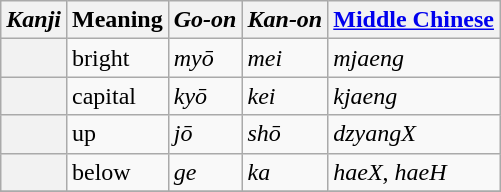<table class="wikitable" align="center">
<tr>
<th><em>Kanji</em></th>
<th>Meaning</th>
<th><em>Go-on</em></th>
<th><em>Kan-on</em></th>
<th><a href='#'>Middle Chinese</a></th>
</tr>
<tr>
<th style="font-weight: normal;"></th>
<td>bright</td>
<td><em>myō</em></td>
<td><em>mei</em></td>
<td><em>mjaeng</em></td>
</tr>
<tr>
<th style="font-weight: normal;"></th>
<td>capital</td>
<td><em>kyō</em></td>
<td><em>kei</em></td>
<td><em>kjaeng</em></td>
</tr>
<tr>
<th style="font-weight: normal;"></th>
<td>up</td>
<td><em>jō</em></td>
<td><em>shō</em></td>
<td><em>dzyangX</em></td>
</tr>
<tr>
<th style="font-weight: normal;"></th>
<td>below</td>
<td><em>ge</em></td>
<td><em>ka</em></td>
<td><em>haeX</em>, <em>haeH</em></td>
</tr>
<tr>
</tr>
</table>
